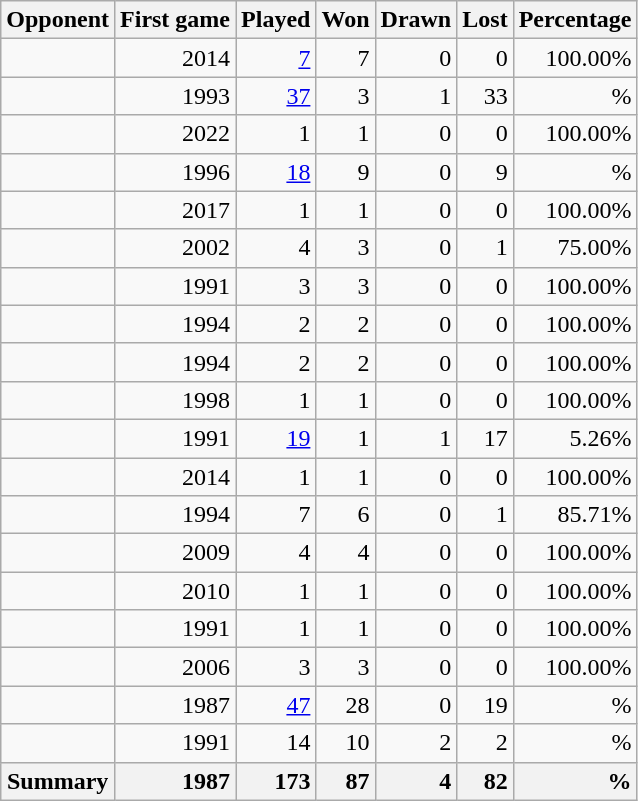<table class="wikitable sortable">
<tr align="left">
<th>Opponent</th>
<th>First game</th>
<th>Played</th>
<th>Won</th>
<th>Drawn</th>
<th>Lost</th>
<th>Percentage</th>
</tr>
<tr align="right">
<td style="text-align: left;"></td>
<td>2014</td>
<td><a href='#'>7</a></td>
<td>7</td>
<td>0</td>
<td>0</td>
<td>100.00%</td>
</tr>
<tr align="right">
<td style="text-align: left;"></td>
<td>1993</td>
<td><a href='#'>37</a></td>
<td>3</td>
<td>1</td>
<td>33</td>
<td>%</td>
</tr>
<tr align="right">
<td style="text-align: left;"></td>
<td>2022</td>
<td>1</td>
<td>1</td>
<td>0</td>
<td>0</td>
<td>100.00%</td>
</tr>
<tr align="right">
<td style="text-align: left;"></td>
<td>1996</td>
<td><a href='#'>18</a></td>
<td>9</td>
<td>0</td>
<td>9</td>
<td>%</td>
</tr>
<tr align="right">
<td style="text-align: left;"></td>
<td>2017</td>
<td>1</td>
<td>1</td>
<td>0</td>
<td>0</td>
<td>100.00%</td>
</tr>
<tr align="right">
<td style="text-align: left;"></td>
<td>2002</td>
<td>4</td>
<td>3</td>
<td>0</td>
<td>1</td>
<td>75.00%</td>
</tr>
<tr align="right">
<td style="text-align: left;"></td>
<td>1991</td>
<td>3</td>
<td>3</td>
<td>0</td>
<td>0</td>
<td>100.00%</td>
</tr>
<tr align="right">
<td style="text-align: left;"></td>
<td>1994</td>
<td>2</td>
<td>2</td>
<td>0</td>
<td>0</td>
<td>100.00%</td>
</tr>
<tr align="right">
<td style="text-align: left;"></td>
<td>1994</td>
<td>2</td>
<td>2</td>
<td>0</td>
<td>0</td>
<td>100.00%</td>
</tr>
<tr align="right">
<td style="text-align: left;"></td>
<td>1998</td>
<td>1</td>
<td>1</td>
<td>0</td>
<td>0</td>
<td>100.00%</td>
</tr>
<tr align="right">
<td style="text-align: left;"></td>
<td>1991</td>
<td><a href='#'>19</a></td>
<td>1</td>
<td>1</td>
<td>17</td>
<td>5.26%</td>
</tr>
<tr align="right">
<td style="text-align: left;"></td>
<td>2014</td>
<td>1</td>
<td>1</td>
<td>0</td>
<td>0</td>
<td>100.00%</td>
</tr>
<tr align="right">
<td style="text-align: left;"></td>
<td>1994</td>
<td>7</td>
<td>6</td>
<td>0</td>
<td>1</td>
<td>85.71%</td>
</tr>
<tr align="right">
<td style="text-align: left;"></td>
<td>2009</td>
<td>4</td>
<td>4</td>
<td>0</td>
<td>0</td>
<td>100.00%</td>
</tr>
<tr align="right">
<td style="text-align: left;"></td>
<td>2010</td>
<td>1</td>
<td>1</td>
<td>0</td>
<td>0</td>
<td>100.00%</td>
</tr>
<tr align="right">
<td style="text-align: left;"></td>
<td>1991</td>
<td>1</td>
<td>1</td>
<td>0</td>
<td>0</td>
<td>100.00%</td>
</tr>
<tr align="right">
<td style="text-align: left;"></td>
<td>2006</td>
<td>3</td>
<td>3</td>
<td>0</td>
<td>0</td>
<td>100.00%</td>
</tr>
<tr align="right">
<td style="text-align: left;"></td>
<td>1987</td>
<td><a href='#'>47</a></td>
<td>28</td>
<td>0</td>
<td>19</td>
<td>%</td>
</tr>
<tr align="right">
<td style="text-align: left;"></td>
<td>1991</td>
<td>14</td>
<td>10</td>
<td>2</td>
<td>2</td>
<td>%</td>
</tr>
<tr align="right">
<th>Summary</th>
<th style="text-align: right;">1987</th>
<th style="text-align: right;">173</th>
<th style="text-align: right;">87</th>
<th style="text-align: right;">4</th>
<th style="text-align: right;">82</th>
<th style="text-align: right;">%</th>
</tr>
</table>
